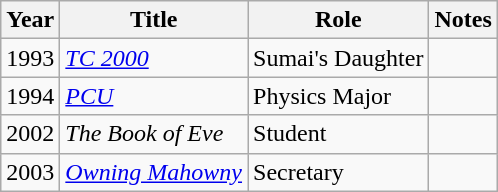<table class="wikitable sortable">
<tr>
<th>Year</th>
<th>Title</th>
<th>Role</th>
<th>Notes</th>
</tr>
<tr>
<td>1993</td>
<td><a href='#'><em>TC 2000</em></a></td>
<td>Sumai's Daughter</td>
<td></td>
</tr>
<tr>
<td>1994</td>
<td><a href='#'><em>PCU</em></a></td>
<td>Physics Major</td>
<td></td>
</tr>
<tr>
<td>2002</td>
<td><em>The Book of Eve</em></td>
<td>Student</td>
<td></td>
</tr>
<tr>
<td>2003</td>
<td><em><a href='#'>Owning Mahowny</a></em></td>
<td>Secretary</td>
<td></td>
</tr>
</table>
